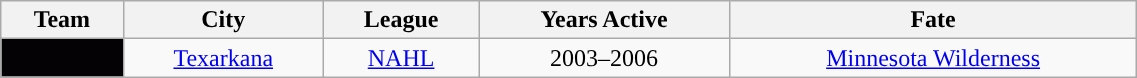<table class="wikitable sortable" width="60%">
<tr>
<th>Team</th>
<th>City</th>
<th>League</th>
<th>Years Active</th>
<th>Fate</th>
</tr>
<tr align=center>
<td style="color:white; background:#040204; "><strong><a href='#'></a></strong></td>
<td><a href='#'>Texarkana</a></td>
<td><a href='#'>NAHL</a></td>
<td>2003–2006</td>
<td><a href='#'>Minnesota Wilderness</a></td>
</tr>
</table>
